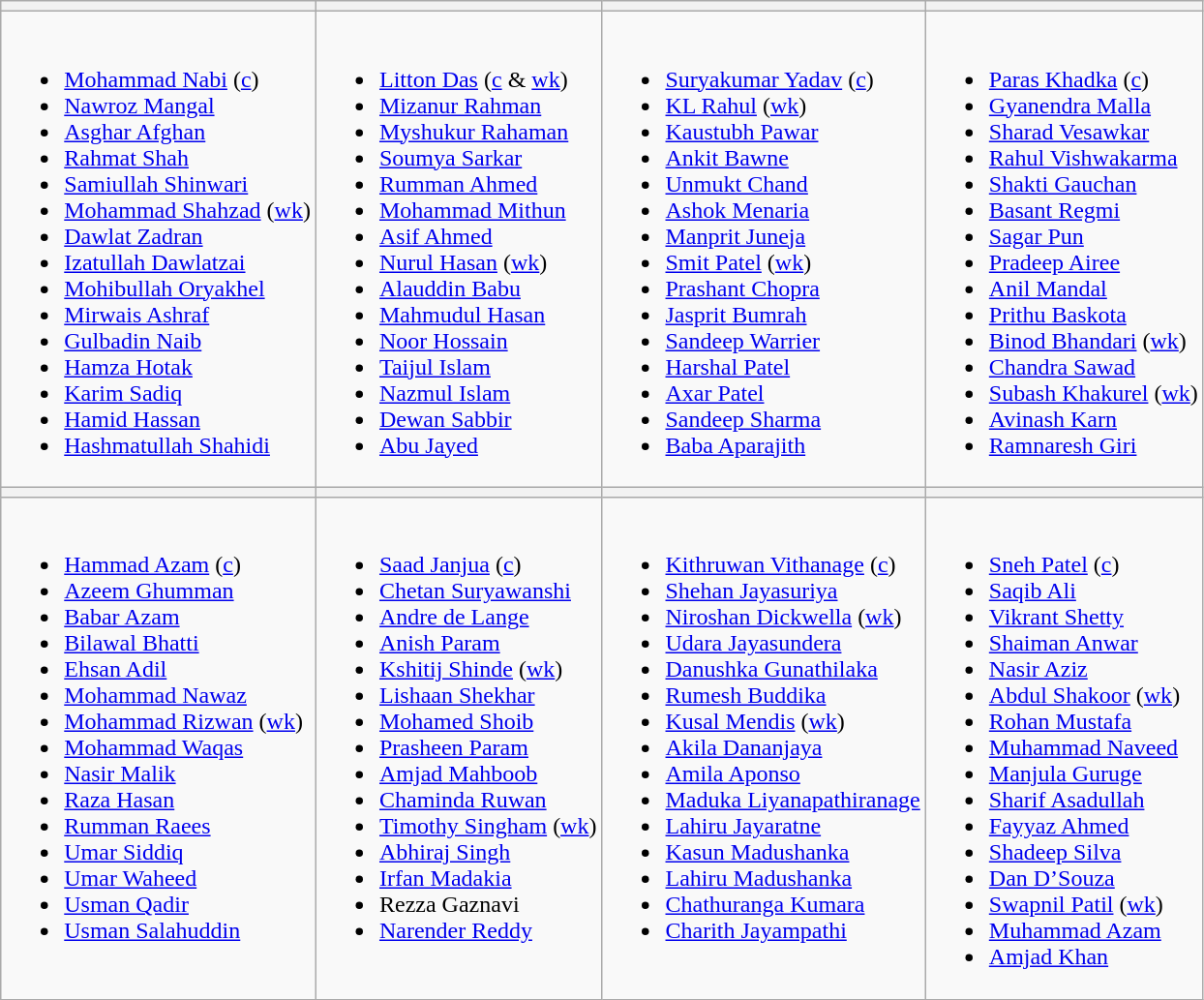<table class="wikitable">
<tr>
<th></th>
<th></th>
<th></th>
<th></th>
</tr>
<tr>
<td valign=top><br><ul><li><a href='#'>Mohammad Nabi</a> (<a href='#'>c</a>)</li><li><a href='#'>Nawroz Mangal</a></li><li><a href='#'>Asghar Afghan</a></li><li><a href='#'>Rahmat Shah</a></li><li><a href='#'>Samiullah Shinwari</a></li><li><a href='#'>Mohammad Shahzad</a> (<a href='#'>wk</a>)</li><li><a href='#'>Dawlat Zadran</a></li><li><a href='#'>Izatullah Dawlatzai</a></li><li><a href='#'>Mohibullah Oryakhel</a></li><li><a href='#'>Mirwais Ashraf</a></li><li><a href='#'>Gulbadin Naib</a></li><li><a href='#'>Hamza Hotak</a></li><li><a href='#'>Karim Sadiq</a></li><li><a href='#'>Hamid Hassan</a></li><li><a href='#'>Hashmatullah Shahidi</a></li></ul></td>
<td valign=top><br><ul><li><a href='#'>Litton Das</a> (<a href='#'>c</a> & <a href='#'>wk</a>)</li><li><a href='#'>Mizanur Rahman</a></li><li><a href='#'>Myshukur Rahaman</a></li><li><a href='#'>Soumya Sarkar</a></li><li><a href='#'>Rumman Ahmed</a></li><li><a href='#'>Mohammad Mithun</a></li><li><a href='#'>Asif Ahmed</a></li><li><a href='#'>Nurul Hasan</a> (<a href='#'>wk</a>)</li><li><a href='#'>Alauddin Babu</a></li><li><a href='#'>Mahmudul Hasan</a></li><li><a href='#'>Noor Hossain</a></li><li><a href='#'>Taijul Islam</a></li><li><a href='#'>Nazmul Islam</a></li><li><a href='#'>Dewan Sabbir</a></li><li><a href='#'>Abu Jayed</a></li></ul></td>
<td valign=top><br><ul><li><a href='#'>Suryakumar Yadav</a> (<a href='#'>c</a>)</li><li><a href='#'>KL Rahul</a> (<a href='#'>wk</a>)</li><li><a href='#'>Kaustubh Pawar</a></li><li><a href='#'>Ankit Bawne</a></li><li><a href='#'>Unmukt Chand</a></li><li><a href='#'>Ashok Menaria</a></li><li><a href='#'>Manprit Juneja</a></li><li><a href='#'>Smit Patel</a> (<a href='#'>wk</a>)</li><li><a href='#'>Prashant Chopra</a></li><li><a href='#'>Jasprit Bumrah</a></li><li><a href='#'>Sandeep Warrier</a></li><li><a href='#'>Harshal Patel</a></li><li><a href='#'>Axar Patel</a></li><li><a href='#'>Sandeep Sharma</a></li><li><a href='#'>Baba Aparajith</a></li></ul></td>
<td valign=top><br><ul><li><a href='#'>Paras Khadka</a> (<a href='#'>c</a>)</li><li><a href='#'>Gyanendra Malla</a></li><li><a href='#'>Sharad Vesawkar</a></li><li><a href='#'>Rahul Vishwakarma</a></li><li><a href='#'>Shakti Gauchan</a></li><li><a href='#'>Basant Regmi</a></li><li><a href='#'>Sagar Pun</a></li><li><a href='#'>Pradeep Airee</a></li><li><a href='#'>Anil Mandal</a></li><li><a href='#'>Prithu Baskota</a></li><li><a href='#'>Binod Bhandari</a> (<a href='#'>wk</a>)</li><li><a href='#'>Chandra Sawad</a></li><li><a href='#'>Subash Khakurel</a> (<a href='#'>wk</a>)</li><li><a href='#'>Avinash Karn</a></li><li><a href='#'>Ramnaresh Giri</a></li></ul></td>
</tr>
<tr>
<th></th>
<th></th>
<th></th>
<th></th>
</tr>
<tr>
<td valign=top><br><ul><li><a href='#'>Hammad Azam</a> (<a href='#'>c</a>)</li><li><a href='#'>Azeem Ghumman</a></li><li><a href='#'>Babar Azam</a></li><li><a href='#'>Bilawal Bhatti</a></li><li><a href='#'>Ehsan Adil</a></li><li><a href='#'>Mohammad Nawaz</a></li><li><a href='#'>Mohammad Rizwan</a> (<a href='#'>wk</a>)</li><li><a href='#'>Mohammad Waqas</a></li><li><a href='#'>Nasir Malik</a></li><li><a href='#'>Raza Hasan</a></li><li><a href='#'>Rumman Raees</a></li><li><a href='#'>Umar Siddiq</a></li><li><a href='#'>Umar Waheed</a></li><li><a href='#'>Usman Qadir</a></li><li><a href='#'>Usman Salahuddin</a></li></ul></td>
<td valign=top><br><ul><li><a href='#'>Saad Janjua</a> (<a href='#'>c</a>)</li><li><a href='#'>Chetan Suryawanshi</a></li><li><a href='#'>Andre de Lange</a></li><li><a href='#'>Anish Param</a></li><li><a href='#'>Kshitij Shinde</a> (<a href='#'>wk</a>)</li><li><a href='#'>Lishaan Shekhar</a></li><li><a href='#'>Mohamed Shoib</a></li><li><a href='#'>Prasheen Param</a></li><li><a href='#'>Amjad Mahboob</a></li><li><a href='#'>Chaminda Ruwan</a></li><li><a href='#'>Timothy Singham</a> (<a href='#'>wk</a>)</li><li><a href='#'>Abhiraj Singh</a></li><li><a href='#'>Irfan Madakia</a></li><li>Rezza Gaznavi</li><li><a href='#'>Narender Reddy</a></li></ul></td>
<td valign=top><br><ul><li><a href='#'>Kithruwan Vithanage</a> (<a href='#'>c</a>)</li><li><a href='#'>Shehan Jayasuriya</a></li><li><a href='#'>Niroshan Dickwella</a> (<a href='#'>wk</a>)</li><li><a href='#'>Udara Jayasundera</a></li><li><a href='#'>Danushka Gunathilaka</a></li><li><a href='#'>Rumesh Buddika</a></li><li><a href='#'>Kusal Mendis</a> (<a href='#'>wk</a>)</li><li><a href='#'>Akila Dananjaya</a></li><li><a href='#'>Amila Aponso</a></li><li><a href='#'>Maduka Liyanapathiranage</a></li><li><a href='#'>Lahiru Jayaratne</a></li><li><a href='#'>Kasun Madushanka</a></li><li><a href='#'>Lahiru Madushanka</a></li><li><a href='#'>Chathuranga Kumara</a></li><li><a href='#'>Charith Jayampathi</a></li></ul></td>
<td valign=top><br><ul><li><a href='#'>Sneh Patel</a> (<a href='#'>c</a>)</li><li><a href='#'>Saqib Ali</a></li><li><a href='#'>Vikrant Shetty</a></li><li><a href='#'>Shaiman Anwar</a></li><li><a href='#'>Nasir Aziz</a></li><li><a href='#'>Abdul Shakoor</a> (<a href='#'>wk</a>)</li><li><a href='#'>Rohan Mustafa</a></li><li><a href='#'>Muhammad Naveed</a></li><li><a href='#'>Manjula Guruge</a></li><li><a href='#'>Sharif Asadullah</a></li><li><a href='#'>Fayyaz Ahmed</a></li><li><a href='#'>Shadeep Silva</a></li><li><a href='#'>Dan D’Souza</a></li><li><a href='#'>Swapnil Patil</a> (<a href='#'>wk</a>)</li><li><a href='#'>Muhammad Azam</a></li><li><a href='#'>Amjad Khan</a></li></ul></td>
</tr>
</table>
